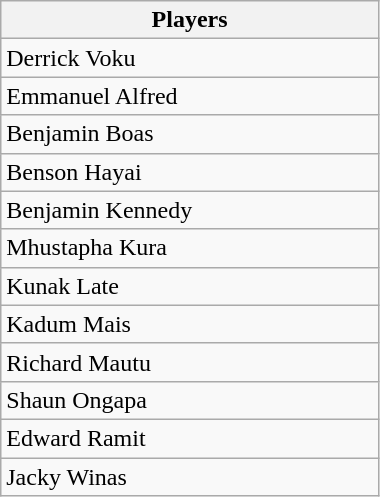<table class="wikitable" style="width:20%">
<tr>
<th>Players</th>
</tr>
<tr>
<td>Derrick  Voku</td>
</tr>
<tr>
<td>Emmanuel  Alfred</td>
</tr>
<tr>
<td>Benjamin  Boas</td>
</tr>
<tr>
<td>Benson  Hayai</td>
</tr>
<tr>
<td>Benjamin  Kennedy</td>
</tr>
<tr>
<td>Mhustapha  Kura</td>
</tr>
<tr>
<td>Kunak  Late</td>
</tr>
<tr>
<td>Kadum  Mais</td>
</tr>
<tr>
<td>Richard  Mautu</td>
</tr>
<tr>
<td>Shaun  Ongapa</td>
</tr>
<tr>
<td>Edward  Ramit</td>
</tr>
<tr>
<td>Jacky  Winas</td>
</tr>
</table>
